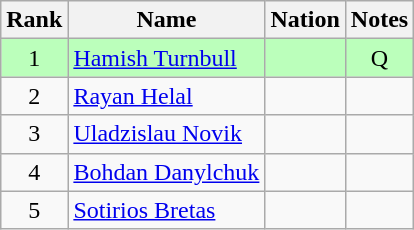<table class="wikitable sortable" style="text-align:center">
<tr>
<th>Rank</th>
<th>Name</th>
<th>Nation</th>
<th>Notes</th>
</tr>
<tr bgcolor=bbffbb>
<td>1</td>
<td align=left><a href='#'>Hamish Turnbull</a></td>
<td align=left></td>
<td>Q</td>
</tr>
<tr>
<td>2</td>
<td align=left><a href='#'>Rayan Helal</a></td>
<td align=left></td>
<td></td>
</tr>
<tr>
<td>3</td>
<td align=left><a href='#'>Uladzislau Novik</a></td>
<td align=left></td>
<td></td>
</tr>
<tr>
<td>4</td>
<td align=left><a href='#'>Bohdan Danylchuk</a></td>
<td align=left></td>
<td></td>
</tr>
<tr>
<td>5</td>
<td align=left><a href='#'>Sotirios Bretas</a></td>
<td align=left></td>
<td></td>
</tr>
</table>
